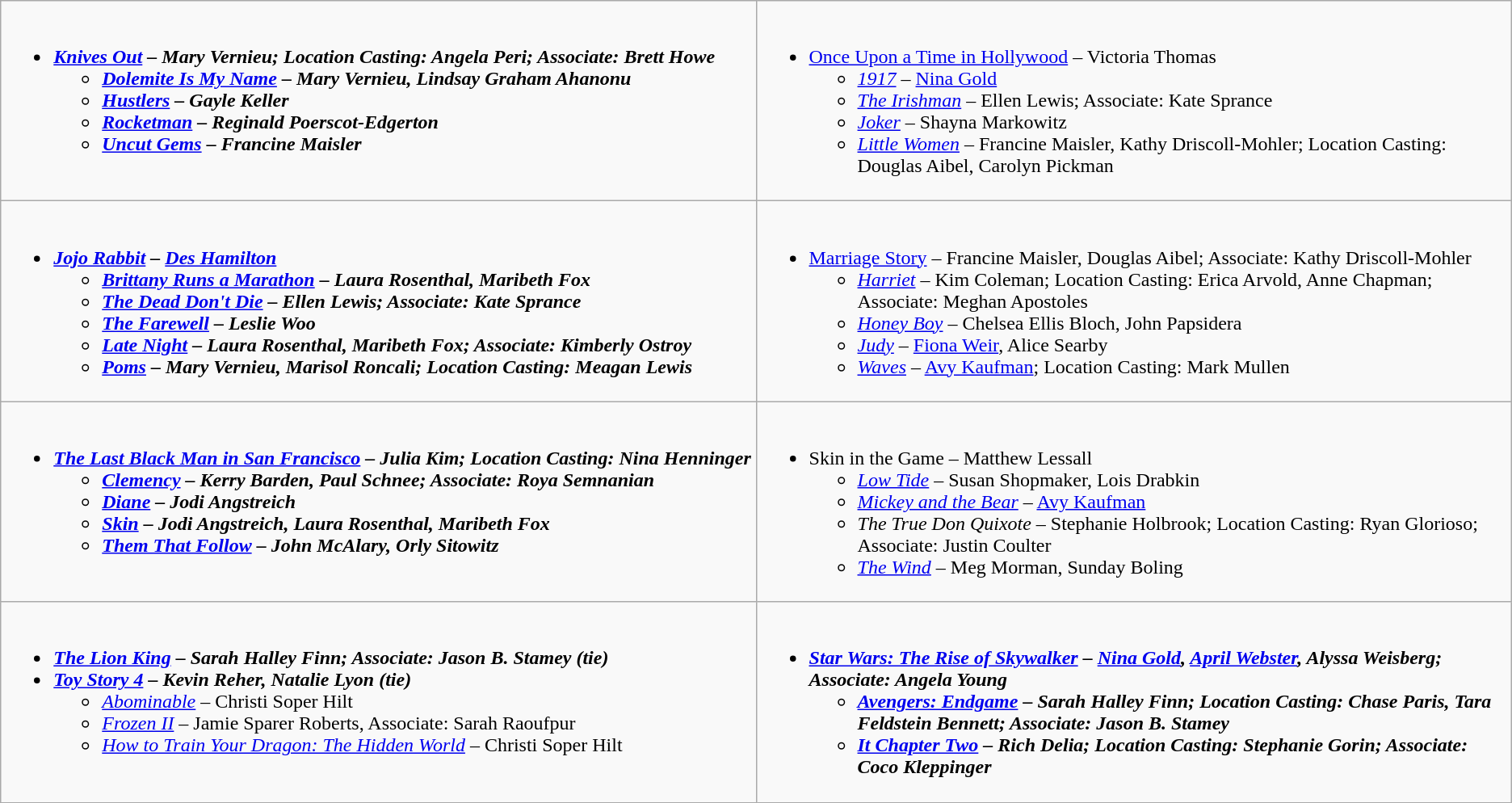<table class=wikitable>
<tr>
<td valign="top" width="50%"><br><ul><li><strong><em><a href='#'>Knives Out</a><em> – Mary Vernieu; Location Casting: Angela Peri; Associate: Brett Howe<strong><ul><li></em><a href='#'>Dolemite Is My Name</a><em> – Mary Vernieu, Lindsay Graham Ahanonu</li><li></em><a href='#'>Hustlers</a><em> – Gayle Keller</li><li></em><a href='#'>Rocketman</a><em> – Reginald Poerscot-Edgerton</li><li></em><a href='#'>Uncut Gems</a><em> – Francine Maisler</li></ul></li></ul></td>
<td valign="top" width="50%"><br><ul><li></em></strong><a href='#'>Once Upon a Time in Hollywood</a></em> – Victoria Thomas</strong><ul><li><em><a href='#'>1917</a></em> – <a href='#'>Nina Gold</a></li><li><em><a href='#'>The Irishman</a></em> – Ellen Lewis; Associate: Kate Sprance</li><li><em><a href='#'>Joker</a></em> – Shayna Markowitz</li><li><em><a href='#'>Little Women</a></em> – Francine Maisler, Kathy Driscoll-Mohler; Location Casting: Douglas Aibel, Carolyn Pickman</li></ul></li></ul></td>
</tr>
<tr>
<td valign="top" width="50%"><br><ul><li><strong><em><a href='#'>Jojo Rabbit</a><em> – <a href='#'>Des Hamilton</a><strong><ul><li></em><a href='#'>Brittany Runs a Marathon</a><em> – Laura Rosenthal, Maribeth Fox</li><li></em><a href='#'>The Dead Don't Die</a><em> – Ellen Lewis; Associate: Kate Sprance</li><li></em><a href='#'>The Farewell</a><em> – Leslie Woo</li><li></em><a href='#'>Late Night</a><em> – Laura Rosenthal, Maribeth Fox; Associate: Kimberly Ostroy</li><li></em><a href='#'>Poms</a><em> – Mary Vernieu, Marisol Roncali; Location Casting: Meagan Lewis</li></ul></li></ul></td>
<td valign="top" width="50%"><br><ul><li></em></strong><a href='#'>Marriage Story</a></em> – Francine Maisler, Douglas Aibel; Associate: Kathy Driscoll-Mohler</strong><ul><li><em><a href='#'>Harriet</a></em> – Kim Coleman; Location Casting: Erica Arvold, Anne Chapman; Associate: Meghan Apostoles</li><li><em><a href='#'>Honey Boy</a></em> – Chelsea Ellis Bloch, John Papsidera</li><li><em><a href='#'>Judy</a></em> – <a href='#'>Fiona Weir</a>, Alice Searby</li><li><em><a href='#'>Waves</a></em> – <a href='#'>Avy Kaufman</a>; Location Casting: Mark Mullen</li></ul></li></ul></td>
</tr>
<tr>
<td valign="top" width="50%"><br><ul><li><strong><em><a href='#'>The Last Black Man in San Francisco</a><em> – Julia Kim; Location Casting: Nina Henninger<strong><ul><li></em><a href='#'>Clemency</a><em> – Kerry Barden, Paul Schnee; Associate: Roya Semnanian</li><li></em><a href='#'>Diane</a><em> – Jodi Angstreich</li><li></em><a href='#'>Skin</a><em> – Jodi Angstreich, Laura Rosenthal, Maribeth Fox</li><li></em><a href='#'>Them That Follow</a><em> – John McAlary, Orly Sitowitz</li></ul></li></ul></td>
<td valign="top" width="50%"><br><ul><li></em></strong>Skin in the Game</em> – Matthew Lessall</strong><ul><li><em><a href='#'>Low Tide</a></em> – Susan Shopmaker, Lois Drabkin</li><li><em><a href='#'>Mickey and the Bear</a></em> – <a href='#'>Avy Kaufman</a></li><li><em>The True Don Quixote</em> – Stephanie Holbrook; Location Casting: Ryan Glorioso; Associate: Justin Coulter</li><li><em><a href='#'>The Wind</a></em> – Meg Morman, Sunday Boling</li></ul></li></ul></td>
</tr>
<tr>
<td valign="top" width="50%"><br><ul><li><strong><em><a href='#'>The Lion King</a><em> – Sarah Halley Finn; Associate: Jason B. Stamey </em>(tie)</em></strong></li><li><strong><em><a href='#'>Toy Story 4</a><em> – Kevin Reher, Natalie Lyon </em>(tie)</em></strong><ul><li><em><a href='#'>Abominable</a></em> – Christi Soper Hilt</li><li><em><a href='#'>Frozen II</a></em> – Jamie Sparer Roberts, Associate: Sarah Raoufpur</li><li><em><a href='#'>How to Train Your Dragon: The Hidden World</a></em> – Christi Soper Hilt</li></ul></li></ul></td>
<td valign="top" width="50%"><br><ul><li><strong><em><a href='#'>Star Wars: The Rise of Skywalker</a><em> – <a href='#'>Nina Gold</a>, <a href='#'>April Webster</a>, Alyssa Weisberg; Associate: Angela Young<strong><ul><li></em><a href='#'>Avengers: Endgame</a><em> – Sarah Halley Finn; Location Casting: Chase Paris, Tara Feldstein Bennett; Associate: Jason B. Stamey</li><li></em><a href='#'>It Chapter Two</a><em> – Rich Delia; Location Casting: Stephanie Gorin; Associate: Coco Kleppinger</li></ul></li></ul></td>
</tr>
</table>
